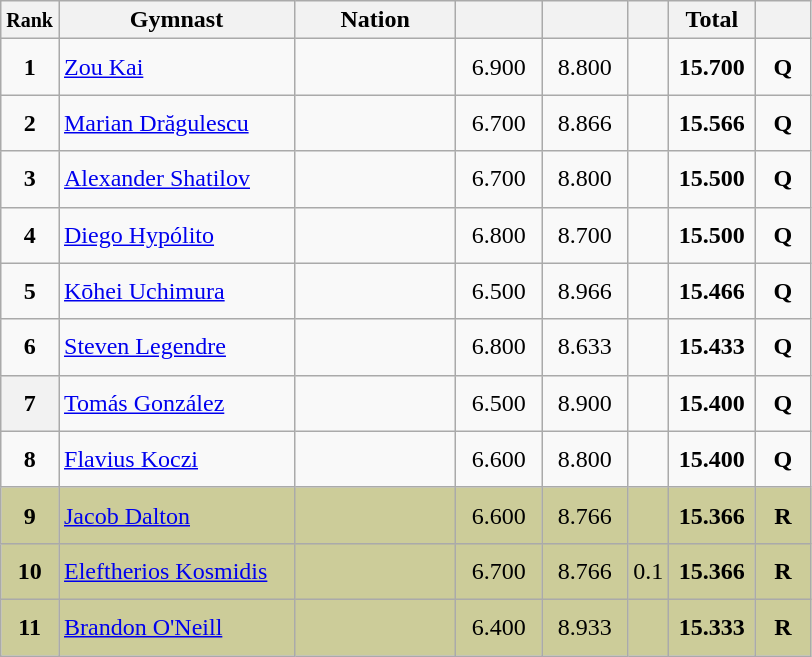<table class="wikitable sortable" style="text-align:center;">
<tr>
<th scope="col"  style="width:15px;"><small>Rank</small></th>
<th scope="col"  style="width:150px;">Gymnast</th>
<th scope="col"  style="width:100px;">Nation</th>
<th scope="col"  style="width:50px;"><small></small></th>
<th scope="col"  style="width:50px;"><small></small></th>
<th scope="col"  style="width:20px;"><small></small></th>
<th scope="col"  style="width:50px;">Total</th>
<th scope="col"  style="width:30px;"><small></small></th>
</tr>
<tr>
<td scope=row style="text-align:center"><strong>1</strong></td>
<td style="height:30px; text-align:left;"><a href='#'>Zou Kai</a></td>
<td style="text-align:left;"><small></small></td>
<td>6.900</td>
<td>8.800</td>
<td></td>
<td><strong>15.700</strong></td>
<td><strong>Q</strong></td>
</tr>
<tr>
<td scope=row style="text-align:center"><strong>2</strong></td>
<td style="height:30px; text-align:left;"><a href='#'>Marian Drăgulescu</a></td>
<td style="text-align:left;"><small></small></td>
<td>6.700</td>
<td>8.866</td>
<td></td>
<td><strong>15.566</strong></td>
<td><strong>Q</strong></td>
</tr>
<tr>
<td scope=row style="text-align:center"><strong>3</strong></td>
<td style="height:30px; text-align:left;"><a href='#'>Alexander Shatilov</a></td>
<td style="text-align:left;"><small></small></td>
<td>6.700</td>
<td>8.800</td>
<td></td>
<td><strong>15.500</strong></td>
<td><strong>Q</strong></td>
</tr>
<tr>
<td scope=row style="text-align:center"><strong>4</strong></td>
<td style="height:30px; text-align:left;"><a href='#'>Diego Hypólito</a></td>
<td style="text-align:left;"><small></small></td>
<td>6.800</td>
<td>8.700</td>
<td></td>
<td><strong>15.500</strong></td>
<td><strong>Q</strong></td>
</tr>
<tr>
<td scope=row style="text-align:center"><strong>5</strong></td>
<td style="height:30px; text-align:left;"><a href='#'>Kōhei Uchimura</a></td>
<td style="text-align:left;"><small></small></td>
<td>6.500</td>
<td>8.966</td>
<td></td>
<td><strong>15.466</strong></td>
<td><strong>Q</strong></td>
</tr>
<tr>
<td scope=row style="text-align:center"><strong>6</strong></td>
<td style="height:30px; text-align:left;"><a href='#'>Steven Legendre</a></td>
<td style="text-align:left;"><small></small></td>
<td>6.800</td>
<td>8.633</td>
<td></td>
<td><strong>15.433</strong></td>
<td><strong>Q</strong></td>
</tr>
<tr>
<th scope=row style="text-align:center"><strong>7</strong></th>
<td style="height:30px; text-align:left;"><a href='#'>Tomás González</a></td>
<td style="text-align:left;"><small></small></td>
<td>6.500</td>
<td>8.900</td>
<td></td>
<td><strong>15.400</strong></td>
<td><strong>Q</strong></td>
</tr>
<tr>
<td scope=row style="text-align:center"><strong>8</strong></td>
<td style="height:30px; text-align:left;"><a href='#'>Flavius Koczi</a></td>
<td style="text-align:left;"><small></small></td>
<td>6.600</td>
<td>8.800</td>
<td></td>
<td><strong>15.400</strong></td>
<td><strong>Q</strong></td>
</tr>
<tr style="background:#CCCC99;">
<td scope=row style="text-align:center"><strong>9</strong></td>
<td style="height:30px; text-align:left;"><a href='#'>Jacob Dalton</a></td>
<td style="text-align:left;"><small></small></td>
<td>6.600</td>
<td>8.766</td>
<td></td>
<td><strong>15.366</strong></td>
<td><strong>R</strong></td>
</tr>
<tr style="background:#CCCC99;">
<td scope=row style="text-align:center"><strong>10</strong></td>
<td style="height:30px; text-align:left;"><a href='#'>Eleftherios Kosmidis</a></td>
<td style="text-align:left;"><small></small></td>
<td>6.700</td>
<td>8.766</td>
<td>0.1</td>
<td><strong>15.366</strong></td>
<td><strong>R</strong></td>
</tr>
<tr style="background:#CCCC99;">
<td scope=row style="text-align:center"><strong>11</strong></td>
<td style="height:30px; text-align:left;"><a href='#'>Brandon O'Neill</a></td>
<td style="text-align:left;"><small></small></td>
<td>6.400</td>
<td>8.933</td>
<td></td>
<td><strong>15.333</strong></td>
<td><strong>R</strong></td>
</tr>
</table>
